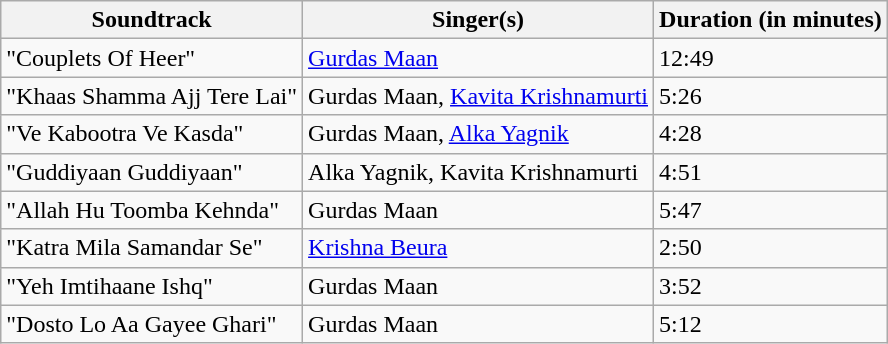<table class="wikitable">
<tr>
<th>Soundtrack</th>
<th>Singer(s)</th>
<th>Duration (in minutes)</th>
</tr>
<tr>
<td>"Couplets Of Heer"</td>
<td><a href='#'>Gurdas Maan</a></td>
<td>12:49</td>
</tr>
<tr>
<td>"Khaas Shamma Ajj Tere Lai"</td>
<td>Gurdas Maan, <a href='#'>Kavita Krishnamurti</a></td>
<td>5:26</td>
</tr>
<tr>
<td>"Ve Kabootra Ve Kasda"</td>
<td>Gurdas Maan, <a href='#'>Alka Yagnik</a></td>
<td>4:28</td>
</tr>
<tr>
<td>"Guddiyaan Guddiyaan"</td>
<td>Alka Yagnik, Kavita Krishnamurti</td>
<td>4:51</td>
</tr>
<tr>
<td>"Allah Hu Toomba Kehnda"</td>
<td>Gurdas Maan</td>
<td>5:47</td>
</tr>
<tr>
<td>"Katra Mila Samandar Se"</td>
<td><a href='#'>Krishna Beura</a></td>
<td>2:50</td>
</tr>
<tr>
<td>"Yeh Imtihaane Ishq"</td>
<td>Gurdas Maan</td>
<td>3:52</td>
</tr>
<tr>
<td>"Dosto Lo Aa Gayee Ghari"</td>
<td>Gurdas Maan</td>
<td>5:12</td>
</tr>
</table>
